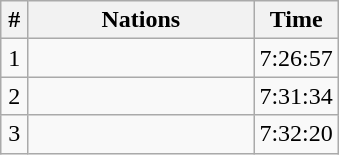<table class="wikitable" style="text-align:center;">
<tr>
<th width=8%>#</th>
<th width=67%>Nations</th>
<th width=25%>Time</th>
</tr>
<tr>
<td>1</td>
<td align="left"></td>
<td>7:26:57</td>
</tr>
<tr>
<td>2</td>
<td align="left"></td>
<td>7:31:34</td>
</tr>
<tr>
<td>3</td>
<td align="left"></td>
<td>7:32:20</td>
</tr>
</table>
